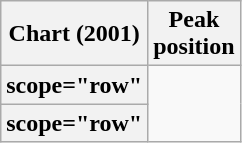<table class="wikitable plainrowheaders sortable">
<tr>
<th scope="col">Chart (2001)</th>
<th scope="col">Peak<br>position</th>
</tr>
<tr>
<th>scope="row" </th>
</tr>
<tr>
<th>scope="row" </th>
</tr>
</table>
